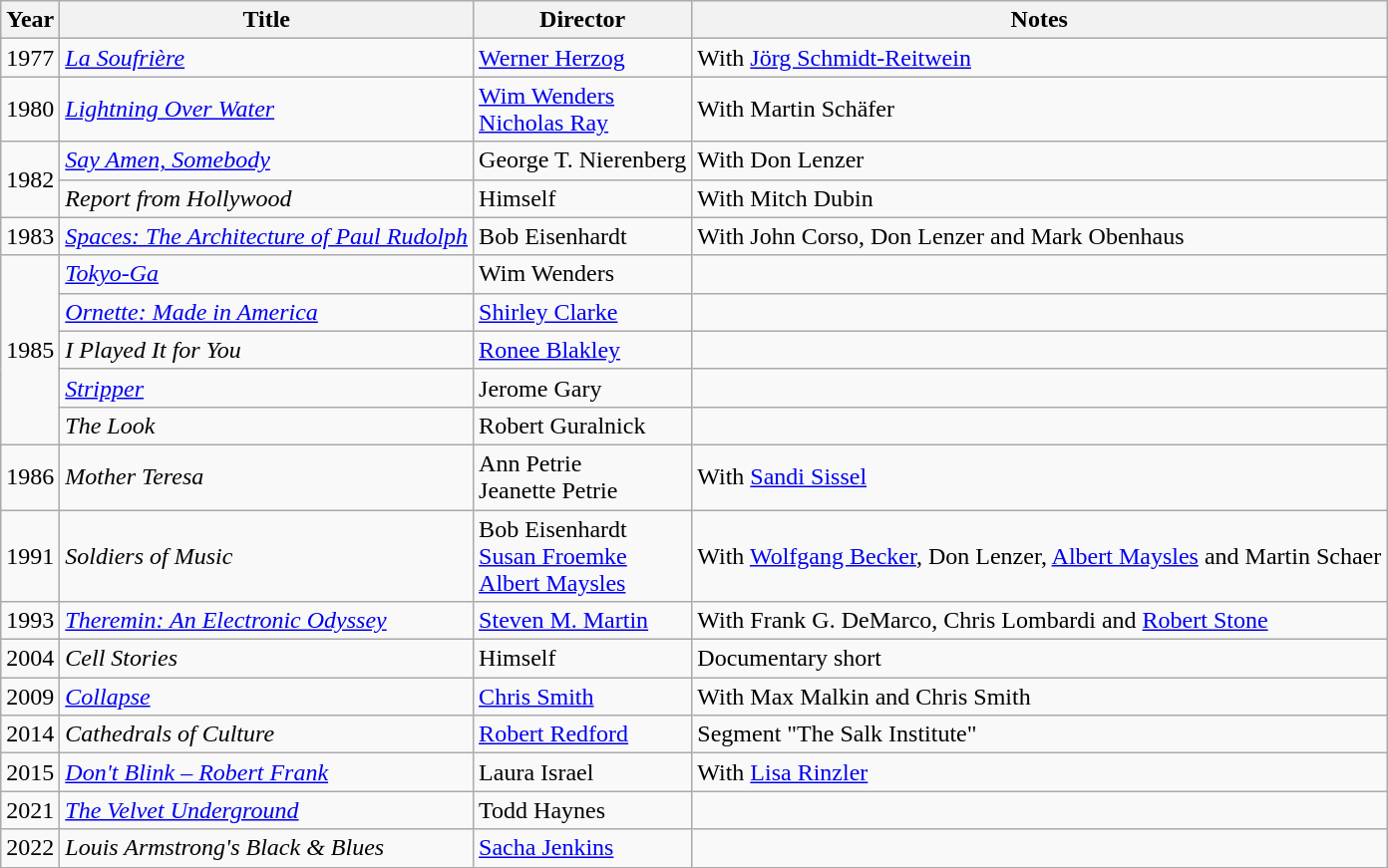<table class="wikitable">
<tr>
<th>Year</th>
<th>Title</th>
<th>Director</th>
<th>Notes</th>
</tr>
<tr>
<td>1977</td>
<td><em><a href='#'>La Soufrière</a></em></td>
<td><a href='#'>Werner Herzog</a></td>
<td>With <a href='#'>Jörg Schmidt-Reitwein</a></td>
</tr>
<tr>
<td>1980</td>
<td><em><a href='#'>Lightning Over Water</a></em></td>
<td><a href='#'>Wim Wenders</a><br><a href='#'>Nicholas Ray</a></td>
<td>With Martin Schäfer</td>
</tr>
<tr>
<td rowspan="2">1982</td>
<td><em><a href='#'>Say Amen, Somebody</a></em></td>
<td>George T. Nierenberg</td>
<td>With Don Lenzer</td>
</tr>
<tr>
<td><em>Report from Hollywood</em></td>
<td>Himself</td>
<td>With Mitch Dubin</td>
</tr>
<tr>
<td>1983</td>
<td><em><a href='#'>Spaces: The Architecture of Paul Rudolph</a></em></td>
<td>Bob Eisenhardt</td>
<td>With John Corso, Don Lenzer and Mark Obenhaus</td>
</tr>
<tr>
<td rowspan=5>1985</td>
<td><em><a href='#'>Tokyo-Ga</a></em></td>
<td>Wim Wenders</td>
<td></td>
</tr>
<tr>
<td><em><a href='#'>Ornette: Made in America</a></em></td>
<td><a href='#'>Shirley Clarke</a></td>
<td></td>
</tr>
<tr>
<td><em>I Played It for You</em></td>
<td><a href='#'>Ronee Blakley</a></td>
<td></td>
</tr>
<tr>
<td><em><a href='#'>Stripper</a></em></td>
<td>Jerome Gary</td>
<td></td>
</tr>
<tr>
<td><em>The Look</em></td>
<td>Robert Guralnick</td>
<td></td>
</tr>
<tr>
<td>1986</td>
<td><em>Mother Teresa</em></td>
<td>Ann Petrie<br>Jeanette Petrie</td>
<td>With <a href='#'>Sandi Sissel</a></td>
</tr>
<tr>
<td>1991</td>
<td><em>Soldiers of Music</em></td>
<td>Bob Eisenhardt<br><a href='#'>Susan Froemke</a><br><a href='#'>Albert Maysles</a></td>
<td>With <a href='#'>Wolfgang Becker</a>, Don Lenzer, <a href='#'>Albert Maysles</a> and Martin Schaer</td>
</tr>
<tr>
<td>1993</td>
<td><em><a href='#'>Theremin: An Electronic Odyssey</a></em></td>
<td><a href='#'>Steven M. Martin</a></td>
<td>With Frank G. DeMarco, Chris Lombardi and <a href='#'>Robert Stone</a></td>
</tr>
<tr>
<td>2004</td>
<td><em>Cell Stories</em></td>
<td>Himself</td>
<td>Documentary short</td>
</tr>
<tr>
<td>2009</td>
<td><em><a href='#'>Collapse</a></em></td>
<td><a href='#'>Chris Smith</a></td>
<td>With Max Malkin and Chris Smith</td>
</tr>
<tr>
<td>2014</td>
<td><em>Cathedrals of Culture</em></td>
<td><a href='#'>Robert Redford</a></td>
<td>Segment "The Salk Institute"</td>
</tr>
<tr>
<td>2015</td>
<td><em><a href='#'>Don't Blink – Robert Frank</a></em></td>
<td>Laura Israel</td>
<td>With <a href='#'>Lisa Rinzler</a></td>
</tr>
<tr>
<td>2021</td>
<td><em><a href='#'>The Velvet Underground</a></em></td>
<td>Todd Haynes</td>
<td></td>
</tr>
<tr>
<td>2022</td>
<td><em>Louis Armstrong's Black & Blues</em></td>
<td><a href='#'>Sacha Jenkins</a></td>
<td></td>
</tr>
</table>
